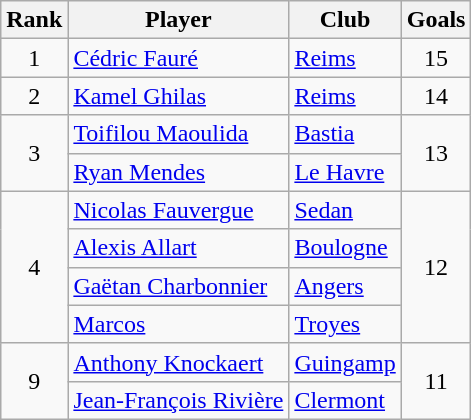<table class="wikitable" style="text-align:center">
<tr>
<th>Rank</th>
<th>Player</th>
<th>Club</th>
<th>Goals</th>
</tr>
<tr>
<td>1</td>
<td align="left"> <a href='#'>Cédric Fauré</a></td>
<td align="left"><a href='#'>Reims</a></td>
<td>15</td>
</tr>
<tr>
<td>2</td>
<td align="left"> <a href='#'>Kamel Ghilas</a></td>
<td align="left"><a href='#'>Reims</a></td>
<td>14</td>
</tr>
<tr>
<td rowspan="2">3</td>
<td align="left"> <a href='#'>Toifilou Maoulida</a></td>
<td align="left"><a href='#'>Bastia</a></td>
<td rowspan="2">13</td>
</tr>
<tr>
<td align="left"> <a href='#'>Ryan Mendes</a></td>
<td align="left"><a href='#'>Le Havre</a></td>
</tr>
<tr>
<td rowspan="4">4</td>
<td align="left"> <a href='#'>Nicolas Fauvergue</a></td>
<td align="left"><a href='#'>Sedan</a></td>
<td rowspan="4">12</td>
</tr>
<tr>
<td align="left"> <a href='#'>Alexis Allart</a></td>
<td align="left"><a href='#'>Boulogne</a></td>
</tr>
<tr>
<td align="left"> <a href='#'>Gaëtan Charbonnier</a></td>
<td align="left"><a href='#'>Angers</a></td>
</tr>
<tr>
<td align="left"> <a href='#'>Marcos</a></td>
<td align="left"><a href='#'>Troyes</a></td>
</tr>
<tr>
<td rowspan="2">9</td>
<td align="left"> <a href='#'>Anthony Knockaert</a></td>
<td align="left"><a href='#'>Guingamp</a></td>
<td rowspan="2">11</td>
</tr>
<tr>
<td align="left"> <a href='#'>Jean-François Rivière</a></td>
<td align="left"><a href='#'>Clermont</a></td>
</tr>
</table>
